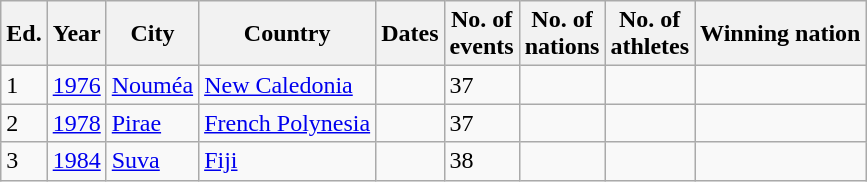<table class=wikitable>
<tr>
<th>Ed.</th>
<th>Year</th>
<th>City</th>
<th>Country</th>
<th>Dates</th>
<th>No. of<br>events</th>
<th>No. of<br>nations</th>
<th>No. of<br>athletes</th>
<th>Winning nation</th>
</tr>
<tr>
<td>1</td>
<td><a href='#'>1976</a></td>
<td><a href='#'>Nouméa</a></td>
<td><a href='#'>New Caledonia</a></td>
<td></td>
<td>37</td>
<td></td>
<td></td>
<td></td>
</tr>
<tr>
<td>2</td>
<td><a href='#'>1978</a></td>
<td><a href='#'>Pirae</a></td>
<td><a href='#'>French Polynesia</a></td>
<td></td>
<td>37</td>
<td></td>
<td></td>
<td></td>
</tr>
<tr>
<td>3</td>
<td><a href='#'>1984</a></td>
<td><a href='#'>Suva</a></td>
<td><a href='#'>Fiji</a></td>
<td></td>
<td>38</td>
<td></td>
<td></td>
<td></td>
</tr>
</table>
